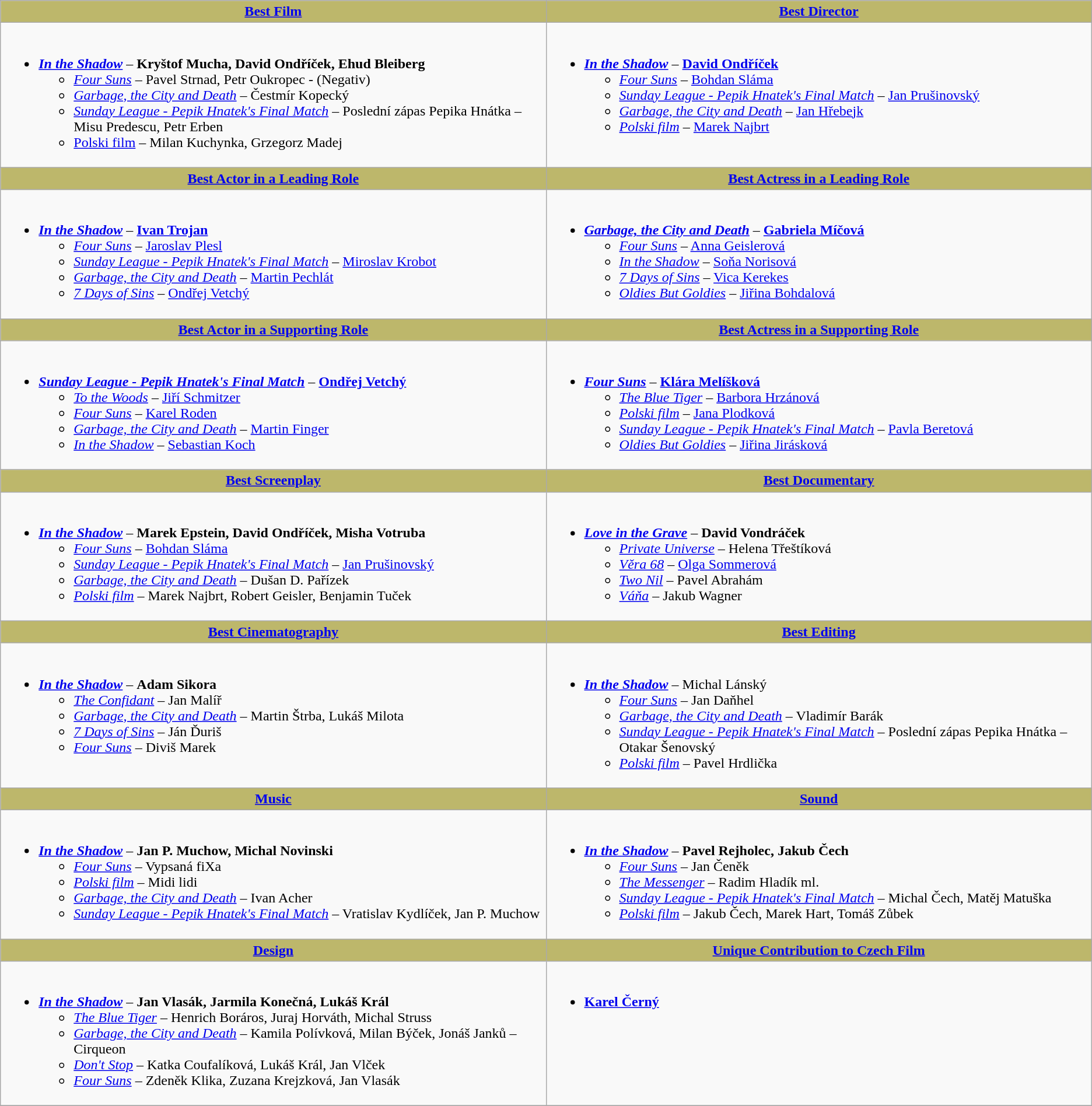<table class=wikitable>
<tr>
<th style="background:#BDB76B; width: 50%"><a href='#'>Best Film</a></th>
<th style="background:#BDB76B; width: 50%"><a href='#'>Best Director</a></th>
</tr>
<tr>
<td valign="top"><br><ul><li><strong><em><a href='#'>In the Shadow</a></em></strong> – <strong>Kryštof Mucha, David Ondříček, Ehud Bleiberg</strong><ul><li><em><a href='#'>Four Suns</a></em> – Pavel Strnad, Petr Oukropec - (Negativ)</li><li><em><a href='#'>Garbage, the City and Death</a></em> – Čestmír Kopecký</li><li><em><a href='#'>Sunday League - Pepik Hnatek's Final Match</a></em> – Poslední zápas Pepika Hnátka – Misu Predescu, Petr Erben</li><li><a href='#'>Polski film</a> – Milan Kuchynka, Grzegorz Madej</li></ul></li></ul></td>
<td valign="top"><br><ul><li><strong><em><a href='#'>In the Shadow</a></em></strong> – <strong><a href='#'>David Ondříček</a></strong><ul><li><em><a href='#'>Four Suns</a></em> – <a href='#'>Bohdan Sláma</a></li><li><em><a href='#'>Sunday League - Pepik Hnatek's Final Match</a></em> – <a href='#'>Jan Prušinovský</a></li><li><em><a href='#'>Garbage, the City and Death</a></em> – <a href='#'>Jan Hřebejk</a></li><li><em><a href='#'>Polski film</a></em> – <a href='#'>Marek Najbrt</a></li></ul></li></ul></td>
</tr>
<tr>
<th style="background:#BDB76B;"><a href='#'>Best Actor in a Leading Role</a></th>
<th style="background:#BDB76B;"><a href='#'>Best Actress in a Leading Role</a></th>
</tr>
<tr>
<td valign="top"><br><ul><li><strong><em><a href='#'>In the Shadow</a></em></strong> – <strong><a href='#'>Ivan Trojan</a></strong><ul><li><em><a href='#'>Four Suns</a></em> – <a href='#'>Jaroslav Plesl</a></li><li><em><a href='#'>Sunday League - Pepik Hnatek's Final Match</a></em> – <a href='#'>Miroslav Krobot</a></li><li><em><a href='#'>Garbage, the City and Death</a></em> – <a href='#'>Martin Pechlát</a></li><li><em><a href='#'>7 Days of Sins</a></em> – <a href='#'>Ondřej Vetchý</a></li></ul></li></ul></td>
<td valign="top"><br><ul><li><strong><em><a href='#'>Garbage, the City and Death</a></em></strong> – <strong><a href='#'>Gabriela Míčová</a></strong><ul><li><em><a href='#'>Four Suns</a></em> – <a href='#'>Anna Geislerová</a></li><li><em><a href='#'>In the Shadow</a></em> – <a href='#'>Soňa Norisová</a></li><li><em><a href='#'>7 Days of Sins</a></em> – <a href='#'>Vica Kerekes</a></li><li><em><a href='#'>Oldies But Goldies</a></em> – <a href='#'>Jiřina Bohdalová</a></li></ul></li></ul></td>
</tr>
<tr>
<th style="background:#BDB76B;"><a href='#'>Best Actor in a Supporting Role</a></th>
<th style="background:#BDB76B;"><a href='#'>Best Actress in a Supporting Role</a></th>
</tr>
<tr>
<td valign="top"><br><ul><li><strong><em><a href='#'>Sunday League - Pepik Hnatek's Final Match</a></em></strong> – <strong><a href='#'>Ondřej Vetchý</a></strong><ul><li><em><a href='#'>To the Woods</a></em> – <a href='#'>Jiří Schmitzer</a></li><li><em><a href='#'>Four Suns</a></em> – <a href='#'>Karel Roden</a></li><li><em><a href='#'>Garbage, the City and Death</a></em> – <a href='#'>Martin Finger</a></li><li><em><a href='#'>In the Shadow</a></em> – <a href='#'>Sebastian Koch</a></li></ul></li></ul></td>
<td valign="top"><br><ul><li><strong><em><a href='#'>Four Suns</a></em></strong> – <strong><a href='#'>Klára Melíšková</a></strong><ul><li><em><a href='#'>The Blue Tiger</a></em> – <a href='#'>Barbora Hrzánová</a></li><li><em><a href='#'>Polski film</a></em> – <a href='#'>Jana Plodková</a></li><li><em><a href='#'>Sunday League - Pepik Hnatek's Final Match</a></em> – <a href='#'>Pavla Beretová</a></li><li><em><a href='#'>Oldies But Goldies</a></em> – <a href='#'>Jiřina Jirásková</a></li></ul></li></ul></td>
</tr>
<tr>
<th style="background:#BDB76B;"><a href='#'>Best Screenplay</a></th>
<th style="background:#BDB76B;"><a href='#'>Best Documentary</a></th>
</tr>
<tr>
<td valign="top"><br><ul><li><strong><em><a href='#'>In the Shadow</a></em></strong> – <strong>Marek Epstein, David Ondříček, Misha Votruba</strong><ul><li><em><a href='#'>Four Suns</a></em> – <a href='#'>Bohdan Sláma</a></li><li><em><a href='#'>Sunday League - Pepik Hnatek's Final Match</a></em> – <a href='#'>Jan Prušinovský</a></li><li><em><a href='#'>Garbage, the City and Death</a></em> – Dušan D. Pařízek</li><li><em><a href='#'>Polski film</a></em> – Marek Najbrt, Robert Geisler, Benjamin Tuček</li></ul></li></ul></td>
<td valign="top"><br><ul><li><strong><em><a href='#'>Love in the Grave</a></em></strong> – <strong>David Vondráček</strong><ul><li><em><a href='#'>Private Universe</a></em> – Helena Třeštíková</li><li><em><a href='#'>Věra 68</a></em> – <a href='#'>Olga Sommerová</a></li><li><em><a href='#'>Two Nil</a></em> – Pavel Abrahám</li><li><em><a href='#'>Váňa</a></em> – Jakub Wagner</li></ul></li></ul></td>
</tr>
<tr>
<th style="background:#BDB76B;"><a href='#'>Best Cinematography</a></th>
<th style="background:#BDB76B;"><a href='#'>Best Editing</a></th>
</tr>
<tr>
<td valign="top"><br><ul><li><strong><em><a href='#'>In the Shadow</a></em></strong> – <strong>Adam Sikora</strong><ul><li><em><a href='#'>The Confidant</a></em> – Jan Malíř</li><li><em><a href='#'>Garbage, the City and Death</a></em> – Martin Štrba, Lukáš Milota</li><li><em><a href='#'>7 Days of Sins</a></em> – Ján Ďuriš</li><li><em><a href='#'>Four Suns</a></em> – Diviš Marek</li></ul></li></ul></td>
<td valign="top"><br><ul><li><strong><em><a href='#'>In the Shadow</a></em></strong> – Michal Lánský<ul><li><em><a href='#'>Four Suns</a></em> – Jan Daňhel</li><li><em><a href='#'>Garbage, the City and Death</a></em> – Vladimír Barák</li><li><em><a href='#'>Sunday League - Pepik Hnatek's Final Match</a></em> – Poslední zápas Pepika Hnátka – Otakar Šenovský</li><li><em><a href='#'>Polski film</a></em> – Pavel Hrdlička</li></ul></li></ul></td>
</tr>
<tr>
<th style="background:#BDB76B;"><a href='#'>Music</a></th>
<th style="background:#BDB76B;"><a href='#'>Sound</a></th>
</tr>
<tr>
<td valign="top"><br><ul><li><strong><em><a href='#'>In the Shadow</a></em></strong> – <strong>Jan P. Muchow, Michal Novinski</strong><ul><li><em><a href='#'>Four Suns</a></em> – Vypsaná fiXa</li><li><em><a href='#'>Polski film</a></em> – Midi lidi</li><li><em><a href='#'>Garbage, the City and Death</a></em> – Ivan Acher</li><li><em><a href='#'>Sunday League - Pepik Hnatek's Final Match</a></em> – Vratislav Kydlíček, Jan P. Muchow</li></ul></li></ul></td>
<td valign="top"><br><ul><li><strong><em><a href='#'>In the Shadow</a></em></strong> – <strong>Pavel Rejholec, Jakub Čech</strong><ul><li><em><a href='#'>Four Suns</a></em> – Jan Čeněk</li><li><em><a href='#'>The Messenger</a></em> – Radim Hladík ml.</li><li><em><a href='#'>Sunday League - Pepik Hnatek's Final Match</a></em> – Michal Čech, Matěj Matuška</li><li><em><a href='#'>Polski film</a></em> – Jakub Čech, Marek Hart, Tomáš Zůbek</li></ul></li></ul></td>
</tr>
<tr>
<th style="background:#BDB76B;"><a href='#'>Design</a></th>
<th style="background:#BDB76B;"><a href='#'>Unique Contribution to Czech Film</a></th>
</tr>
<tr>
<td valign="top"><br><ul><li><strong><em><a href='#'>In the Shadow</a></em></strong> – <strong>Jan Vlasák, Jarmila Konečná, Lukáš Král</strong><ul><li><em><a href='#'>The Blue Tiger</a></em> – Henrich Boráros, Juraj Horváth, Michal Struss</li><li><em><a href='#'>Garbage, the City and Death</a></em> – Kamila Polívková, Milan Býček, Jonáš Janků – Cirqueon</li><li><em><a href='#'>Don't Stop</a></em> – Katka Coufalíková, Lukáš Král, Jan Vlček</li><li><em><a href='#'>Four Suns</a></em> – Zdeněk Klika, Zuzana Krejzková, Jan Vlasák</li></ul></li></ul></td>
<td valign="top"><br><ul><li><strong><a href='#'>Karel Černý</a></strong></li></ul></td>
</tr>
<tr>
</tr>
</table>
